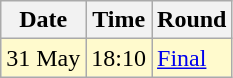<table class="wikitable">
<tr>
<th>Date</th>
<th>Time</th>
<th>Round</th>
</tr>
<tr style="background:lemonchiffon">
<td>31 May</td>
<td>18:10</td>
<td><a href='#'>Final</a></td>
</tr>
</table>
